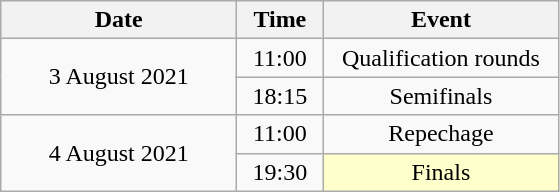<table class = "wikitable" style="text-align:center;">
<tr>
<th width=150>Date</th>
<th width=50>Time</th>
<th width=150>Event</th>
</tr>
<tr>
<td rowspan=2>3 August 2021</td>
<td>11:00</td>
<td>Qualification rounds</td>
</tr>
<tr>
<td>18:15</td>
<td>Semifinals</td>
</tr>
<tr>
<td rowspan=2>4 August 2021</td>
<td>11:00</td>
<td>Repechage</td>
</tr>
<tr>
<td>19:30</td>
<td bgcolor=ffffcc>Finals</td>
</tr>
</table>
